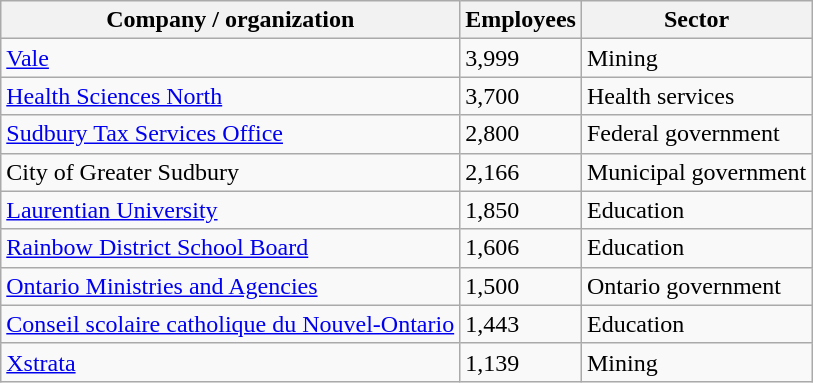<table class="wikitable sortable">
<tr>
<th>Company / organization</th>
<th>Employees</th>
<th>Sector</th>
</tr>
<tr>
<td><a href='#'>Vale</a></td>
<td>3,999</td>
<td>Mining</td>
</tr>
<tr>
<td><a href='#'>Health Sciences North</a></td>
<td>3,700</td>
<td>Health services</td>
</tr>
<tr>
<td><a href='#'>Sudbury Tax Services Office</a></td>
<td>2,800</td>
<td>Federal government</td>
</tr>
<tr>
<td>City of Greater Sudbury</td>
<td>2,166</td>
<td>Municipal government</td>
</tr>
<tr>
<td><a href='#'>Laurentian University</a></td>
<td>1,850</td>
<td>Education</td>
</tr>
<tr>
<td><a href='#'>Rainbow District School Board</a></td>
<td>1,606</td>
<td>Education</td>
</tr>
<tr>
<td><a href='#'>Ontario Ministries and Agencies</a></td>
<td>1,500</td>
<td>Ontario government</td>
</tr>
<tr>
<td><a href='#'>Conseil scolaire catholique du Nouvel-Ontario</a></td>
<td>1,443</td>
<td>Education</td>
</tr>
<tr>
<td><a href='#'>Xstrata</a></td>
<td>1,139</td>
<td>Mining</td>
</tr>
</table>
